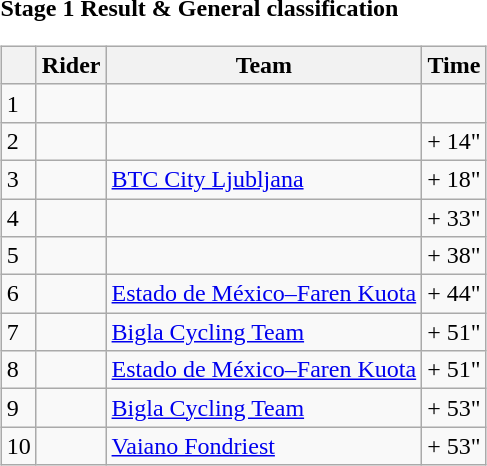<table>
<tr>
<td><strong>Stage 1 Result & General classification</strong><br><table class="wikitable">
<tr>
<th></th>
<th>Rider</th>
<th>Team</th>
<th>Time</th>
</tr>
<tr>
<td>1</td>
<td></td>
<td></td>
<td align="right"></td>
</tr>
<tr>
<td>2</td>
<td></td>
<td></td>
<td align="right">+ 14"</td>
</tr>
<tr>
<td>3</td>
<td></td>
<td><a href='#'>BTC City Ljubljana</a></td>
<td align="right">+ 18"</td>
</tr>
<tr>
<td>4</td>
<td></td>
<td></td>
<td align="right">+ 33"</td>
</tr>
<tr>
<td>5</td>
<td></td>
<td></td>
<td align="right">+ 38"</td>
</tr>
<tr>
<td>6</td>
<td></td>
<td><a href='#'>Estado de México–Faren Kuota</a></td>
<td align="right">+ 44"</td>
</tr>
<tr>
<td>7</td>
<td></td>
<td><a href='#'>Bigla Cycling Team</a></td>
<td align="right">+ 51"</td>
</tr>
<tr>
<td>8</td>
<td></td>
<td><a href='#'>Estado de México–Faren Kuota</a></td>
<td align="right">+ 51"</td>
</tr>
<tr>
<td>9</td>
<td></td>
<td><a href='#'>Bigla Cycling Team</a></td>
<td align="right">+ 53"</td>
</tr>
<tr>
<td>10</td>
<td></td>
<td><a href='#'>Vaiano Fondriest</a></td>
<td align="right">+ 53"</td>
</tr>
</table>
</td>
</tr>
</table>
